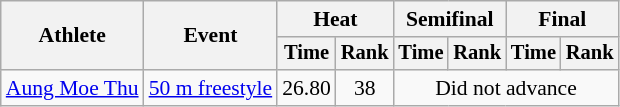<table class=wikitable style="font-size:90%">
<tr>
<th rowspan="2">Athlete</th>
<th rowspan="2">Event</th>
<th colspan="2">Heat</th>
<th colspan="2">Semifinal</th>
<th colspan="2">Final</th>
</tr>
<tr style="font-size:95%">
<th>Time</th>
<th>Rank</th>
<th>Time</th>
<th>Rank</th>
<th>Time</th>
<th>Rank</th>
</tr>
<tr align=center>
<td align=left><a href='#'>Aung Moe Thu</a></td>
<td align=left><a href='#'>50 m freestyle</a></td>
<td>26.80</td>
<td>38</td>
<td colspan=4>Did not advance</td>
</tr>
</table>
